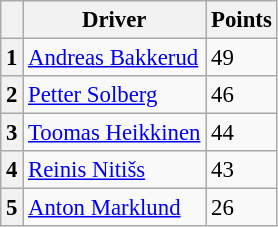<table class="wikitable" style="font-size: 95%;">
<tr>
<th></th>
<th>Driver</th>
<th>Points</th>
</tr>
<tr>
<th>1</th>
<td> <a href='#'>Andreas Bakkerud</a></td>
<td>49</td>
</tr>
<tr>
<th>2</th>
<td> <a href='#'>Petter Solberg</a></td>
<td>46</td>
</tr>
<tr>
<th>3</th>
<td> <a href='#'>Toomas Heikkinen</a></td>
<td>44</td>
</tr>
<tr>
<th>4</th>
<td> <a href='#'>Reinis Nitišs</a></td>
<td>43</td>
</tr>
<tr>
<th>5</th>
<td> <a href='#'>Anton Marklund</a></td>
<td>26</td>
</tr>
</table>
